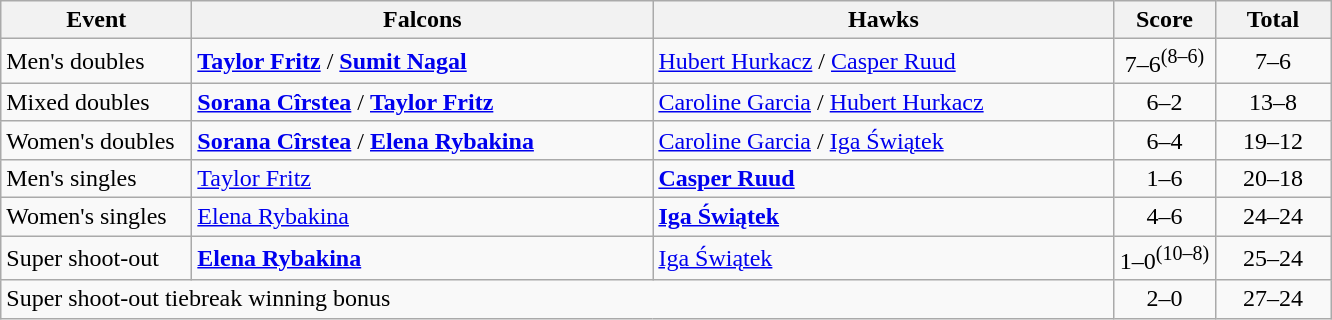<table class="wikitable nowrap">
<tr>
<th width=120>Event</th>
<th width=300>Falcons</th>
<th width=300>Hawks</th>
<th width=60>Score</th>
<th width=70>Total</th>
</tr>
<tr>
<td>Men's doubles</td>
<td><strong> <a href='#'>Taylor Fritz</a></strong> / <strong> <a href='#'>Sumit Nagal</a></strong></td>
<td> <a href='#'>Hubert Hurkacz</a> /  <a href='#'>Casper Ruud</a></td>
<td align="center">7–6<sup>(8–6)</sup></td>
<td align="center">7–6</td>
</tr>
<tr>
<td>Mixed doubles</td>
<td><strong> <a href='#'>Sorana Cîrstea</a></strong> / <strong> <a href='#'>Taylor Fritz</a></strong></td>
<td> <a href='#'>Caroline Garcia</a> /  <a href='#'>Hubert Hurkacz</a></td>
<td align="center">6–2</td>
<td align="center">13–8</td>
</tr>
<tr>
<td>Women's doubles</td>
<td><strong> <a href='#'>Sorana Cîrstea</a></strong> / <strong> <a href='#'>Elena Rybakina</a></strong></td>
<td> <a href='#'>Caroline Garcia</a> /  <a href='#'>Iga Świątek</a></td>
<td align="center">6–4</td>
<td align="center">19–12</td>
</tr>
<tr>
<td>Men's singles</td>
<td> <a href='#'>Taylor Fritz</a></td>
<td><strong> <a href='#'>Casper Ruud</a></strong></td>
<td align="center">1–6</td>
<td align="center">20–18</td>
</tr>
<tr>
<td>Women's singles</td>
<td> <a href='#'>Elena Rybakina</a></td>
<td><strong> <a href='#'>Iga Świątek</a></strong></td>
<td align="center">4–6</td>
<td align="center">24–24</td>
</tr>
<tr>
<td>Super shoot-out</td>
<td><strong> <a href='#'>Elena Rybakina</a></strong></td>
<td> <a href='#'>Iga Świątek</a></td>
<td align="center">1–0<sup>(10–8)</sup></td>
<td align="center">25–24</td>
</tr>
<tr>
<td colspan=3>Super shoot-out tiebreak winning bonus</td>
<td align="center">2–0</td>
<td align="center">27–24</td>
</tr>
</table>
